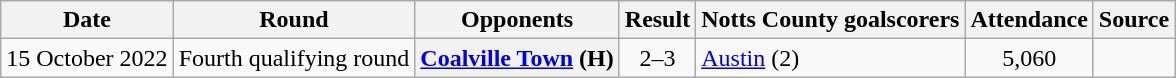<table class="wikitable plainrowheaders ">
<tr>
<th scope=col>Date</th>
<th scope=col>Round</th>
<th scope=col>Opponents</th>
<th scope=col>Result</th>
<th scope=col class=unsortable>Notts County goalscorers</th>
<th scope=col>Attendance</th>
<th scope=col class=unsortable>Source</th>
</tr>
<tr>
<td>15 October 2022</td>
<td>Fourth qualifying round</td>
<th scope=row><a href='#'>Coalville Town</a> (H)</th>
<td align=center>2–3</td>
<td><a href='#'>Austin</a> (2)</td>
<td align=center>5,060</td>
<td align=center></td>
</tr>
</table>
